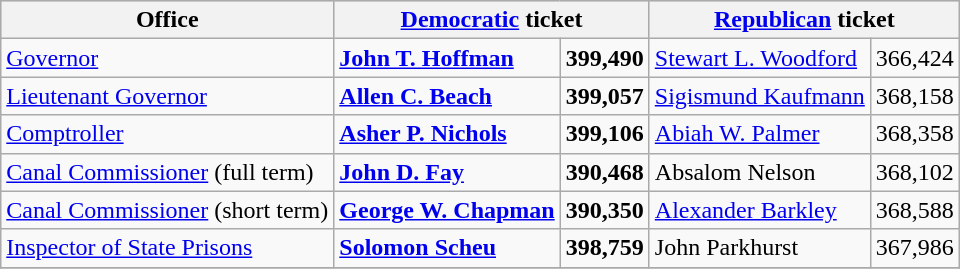<table class=wikitable>
<tr bgcolor=lightgrey>
<th>Office</th>
<th colspan="2" ><a href='#'>Democratic</a> ticket</th>
<th colspan="2" ><a href='#'>Republican</a> ticket</th>
</tr>
<tr>
<td><a href='#'>Governor</a></td>
<td><strong><a href='#'>John T. Hoffman</a></strong></td>
<td align="right"><strong>399,490</strong></td>
<td><a href='#'>Stewart L. Woodford</a></td>
<td align="right">366,424</td>
</tr>
<tr>
<td><a href='#'>Lieutenant Governor</a></td>
<td><strong><a href='#'>Allen C. Beach</a></strong></td>
<td align="right"><strong>399,057</strong></td>
<td><a href='#'>Sigismund Kaufmann</a></td>
<td align="right">368,158</td>
</tr>
<tr>
<td><a href='#'>Comptroller</a></td>
<td><strong><a href='#'>Asher P. Nichols</a></strong></td>
<td align="right"><strong>399,106</strong></td>
<td><a href='#'>Abiah W. Palmer</a></td>
<td align="right">368,358</td>
</tr>
<tr>
<td><a href='#'>Canal Commissioner</a> (full term)</td>
<td><strong><a href='#'>John D. Fay</a></strong></td>
<td align="right"><strong>390,468</strong></td>
<td>Absalom Nelson</td>
<td align="right">368,102</td>
</tr>
<tr>
<td><a href='#'>Canal Commissioner</a> (short term)</td>
<td><strong><a href='#'>George W. Chapman</a></strong></td>
<td align="right"><strong>390,350</strong></td>
<td><a href='#'>Alexander Barkley</a></td>
<td align="right">368,588</td>
</tr>
<tr>
<td><a href='#'>Inspector of State Prisons</a></td>
<td><strong><a href='#'>Solomon Scheu</a></strong></td>
<td align="right"><strong>398,759</strong></td>
<td>John Parkhurst</td>
<td align="right">367,986</td>
</tr>
<tr>
</tr>
</table>
